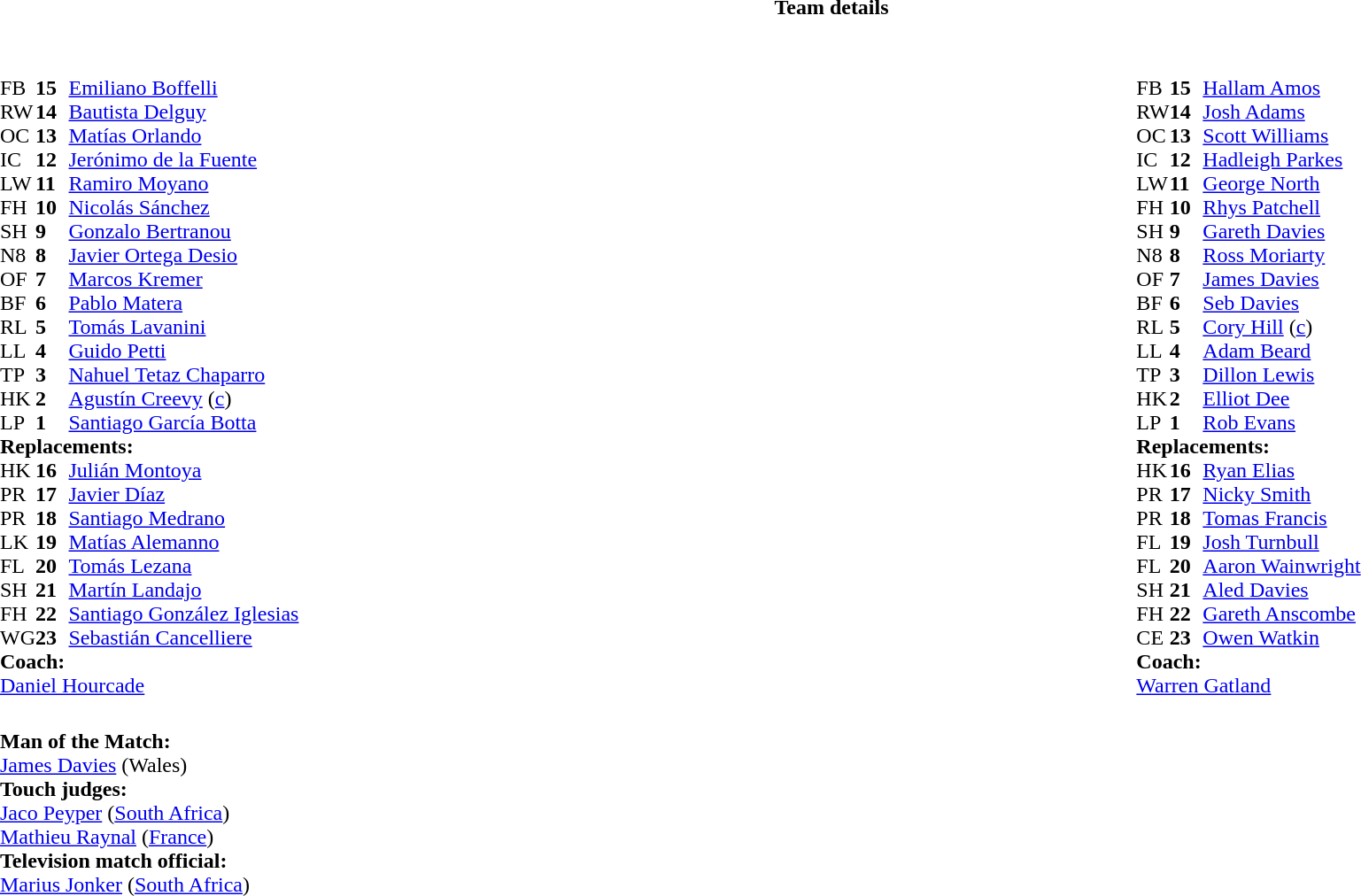<table border="0" style="width:100%;" class="collapsible collapsed">
<tr>
<th>Team details</th>
</tr>
<tr>
<td><br><table style="width:100%;">
<tr>
<td style="vertical-align:top; width:50%;"><br><table style="font-size: 100%" cellspacing="0" cellpadding="0">
<tr>
<th width="25"></th>
<th width="25"></th>
</tr>
<tr>
<td>FB</td>
<td><strong>15</strong></td>
<td><a href='#'>Emiliano Boffelli</a></td>
</tr>
<tr>
<td>RW</td>
<td><strong>14</strong></td>
<td><a href='#'>Bautista Delguy</a></td>
<td></td>
<td></td>
</tr>
<tr>
<td>OC</td>
<td><strong>13</strong></td>
<td><a href='#'>Matías Orlando</a></td>
</tr>
<tr>
<td>IC</td>
<td><strong>12</strong></td>
<td><a href='#'>Jerónimo de la Fuente</a></td>
</tr>
<tr>
<td>LW</td>
<td><strong>11</strong></td>
<td><a href='#'>Ramiro Moyano</a></td>
</tr>
<tr>
<td>FH</td>
<td><strong>10</strong></td>
<td><a href='#'>Nicolás Sánchez</a></td>
<td></td>
<td></td>
</tr>
<tr>
<td>SH</td>
<td><strong>9</strong></td>
<td><a href='#'>Gonzalo Bertranou</a></td>
<td></td>
<td></td>
</tr>
<tr>
<td>N8</td>
<td><strong>8</strong></td>
<td><a href='#'>Javier Ortega Desio</a></td>
</tr>
<tr>
<td>OF</td>
<td><strong>7</strong></td>
<td><a href='#'>Marcos Kremer</a></td>
</tr>
<tr>
<td>BF</td>
<td><strong>6</strong></td>
<td><a href='#'>Pablo Matera</a></td>
<td></td>
<td></td>
</tr>
<tr>
<td>RL</td>
<td><strong>5</strong></td>
<td><a href='#'>Tomás Lavanini</a></td>
<td></td>
<td></td>
</tr>
<tr>
<td>LL</td>
<td><strong>4</strong></td>
<td><a href='#'>Guido Petti</a></td>
</tr>
<tr>
<td>TP</td>
<td><strong>3</strong></td>
<td><a href='#'>Nahuel Tetaz Chaparro</a></td>
<td></td>
<td></td>
</tr>
<tr>
<td>HK</td>
<td><strong>2</strong></td>
<td><a href='#'>Agustín Creevy</a> (<a href='#'>c</a>)</td>
<td></td>
<td></td>
</tr>
<tr>
<td>LP</td>
<td><strong>1</strong></td>
<td><a href='#'>Santiago García Botta</a></td>
<td></td>
<td colspan=2></td>
<td></td>
</tr>
<tr>
<td colspan="3"><strong>Replacements:</strong></td>
</tr>
<tr>
<td>HK</td>
<td><strong>16</strong></td>
<td><a href='#'>Julián Montoya</a></td>
<td></td>
<td></td>
</tr>
<tr>
<td>PR</td>
<td><strong>17</strong></td>
<td><a href='#'>Javier Díaz</a></td>
<td></td>
<td></td>
<td></td>
<td></td>
</tr>
<tr>
<td>PR</td>
<td><strong>18</strong></td>
<td><a href='#'>Santiago Medrano</a></td>
<td></td>
<td></td>
</tr>
<tr>
<td>LK</td>
<td><strong>19</strong></td>
<td><a href='#'>Matías Alemanno</a></td>
<td></td>
<td></td>
</tr>
<tr>
<td>FL</td>
<td><strong>20</strong></td>
<td><a href='#'>Tomás Lezana</a></td>
<td></td>
<td></td>
</tr>
<tr>
<td>SH</td>
<td><strong>21</strong></td>
<td><a href='#'>Martín Landajo</a></td>
<td></td>
<td></td>
</tr>
<tr>
<td>FH</td>
<td><strong>22</strong></td>
<td><a href='#'>Santiago González Iglesias</a></td>
<td></td>
<td></td>
</tr>
<tr>
<td>WG</td>
<td><strong>23</strong></td>
<td><a href='#'>Sebastián Cancelliere</a></td>
<td></td>
<td></td>
</tr>
<tr>
<td colspan="3"><strong>Coach:</strong></td>
</tr>
<tr>
<td colspan="4"> <a href='#'>Daniel Hourcade</a></td>
</tr>
</table>
</td>
<td style="vertical-align:top; width:50%;"><br><table cellspacing="0" cellpadding="0" style="font-size:100%; margin:auto;">
<tr>
<th width="25"></th>
<th width="25"></th>
</tr>
<tr>
<td>FB</td>
<td><strong>15</strong></td>
<td><a href='#'>Hallam Amos</a></td>
</tr>
<tr>
<td>RW</td>
<td><strong>14</strong></td>
<td><a href='#'>Josh Adams</a></td>
</tr>
<tr>
<td>OC</td>
<td><strong>13</strong></td>
<td><a href='#'>Scott Williams</a></td>
</tr>
<tr>
<td>IC</td>
<td><strong>12</strong></td>
<td><a href='#'>Hadleigh Parkes</a></td>
</tr>
<tr>
<td>LW</td>
<td><strong>11</strong></td>
<td><a href='#'>George North</a></td>
</tr>
<tr>
<td>FH</td>
<td><strong>10</strong></td>
<td><a href='#'>Rhys Patchell</a></td>
<td></td>
<td></td>
</tr>
<tr>
<td>SH</td>
<td><strong>9</strong></td>
<td><a href='#'>Gareth Davies</a></td>
<td></td>
<td></td>
</tr>
<tr>
<td>N8</td>
<td><strong>8</strong></td>
<td><a href='#'>Ross Moriarty</a></td>
</tr>
<tr>
<td>OF</td>
<td><strong>7</strong></td>
<td><a href='#'>James Davies</a></td>
</tr>
<tr>
<td>BF</td>
<td><strong>6</strong></td>
<td><a href='#'>Seb Davies</a></td>
<td></td>
<td></td>
</tr>
<tr>
<td>RL</td>
<td><strong>5</strong></td>
<td><a href='#'>Cory Hill</a> (<a href='#'>c</a>)</td>
<td></td>
<td></td>
</tr>
<tr>
<td>LL</td>
<td><strong>4</strong></td>
<td><a href='#'>Adam Beard</a></td>
</tr>
<tr>
<td>TP</td>
<td><strong>3</strong></td>
<td><a href='#'>Dillon Lewis</a></td>
<td></td>
<td></td>
</tr>
<tr>
<td>HK</td>
<td><strong>2</strong></td>
<td><a href='#'>Elliot Dee</a></td>
<td></td>
<td></td>
</tr>
<tr>
<td>LP</td>
<td><strong>1</strong></td>
<td><a href='#'>Rob Evans</a></td>
<td></td>
<td></td>
</tr>
<tr>
<td colspan=3><strong>Replacements:</strong></td>
</tr>
<tr>
<td>HK</td>
<td><strong>16</strong></td>
<td><a href='#'>Ryan Elias</a></td>
<td></td>
<td></td>
</tr>
<tr>
<td>PR</td>
<td><strong>17</strong></td>
<td><a href='#'>Nicky Smith</a></td>
<td></td>
<td></td>
</tr>
<tr>
<td>PR</td>
<td><strong>18</strong></td>
<td><a href='#'>Tomas Francis</a></td>
<td></td>
<td></td>
</tr>
<tr>
<td>FL</td>
<td><strong>19</strong></td>
<td><a href='#'>Josh Turnbull</a></td>
<td></td>
<td></td>
</tr>
<tr>
<td>FL</td>
<td><strong>20</strong></td>
<td><a href='#'>Aaron Wainwright</a></td>
<td></td>
<td></td>
</tr>
<tr>
<td>SH</td>
<td><strong>21</strong></td>
<td><a href='#'>Aled Davies</a></td>
<td></td>
<td></td>
</tr>
<tr>
<td>FH</td>
<td><strong>22</strong></td>
<td><a href='#'>Gareth Anscombe</a></td>
<td></td>
<td></td>
</tr>
<tr>
<td>CE</td>
<td><strong>23</strong></td>
<td><a href='#'>Owen Watkin</a></td>
</tr>
<tr>
<td colspan=3><strong>Coach:</strong></td>
</tr>
<tr>
<td colspan="4"> <a href='#'>Warren Gatland</a></td>
</tr>
</table>
</td>
</tr>
</table>
<table style="width:100%; font-size:100%;">
<tr>
<td><br><strong>Man of the Match:</strong>
<br><a href='#'>James Davies</a> (Wales)<br><strong>Touch judges:</strong>
<br><a href='#'>Jaco Peyper</a> (<a href='#'>South Africa</a>)
<br><a href='#'>Mathieu Raynal</a> (<a href='#'>France</a>)
<br><strong>Television match official:</strong>
<br><a href='#'>Marius Jonker</a> (<a href='#'>South Africa</a>)</td>
</tr>
</table>
</td>
</tr>
</table>
